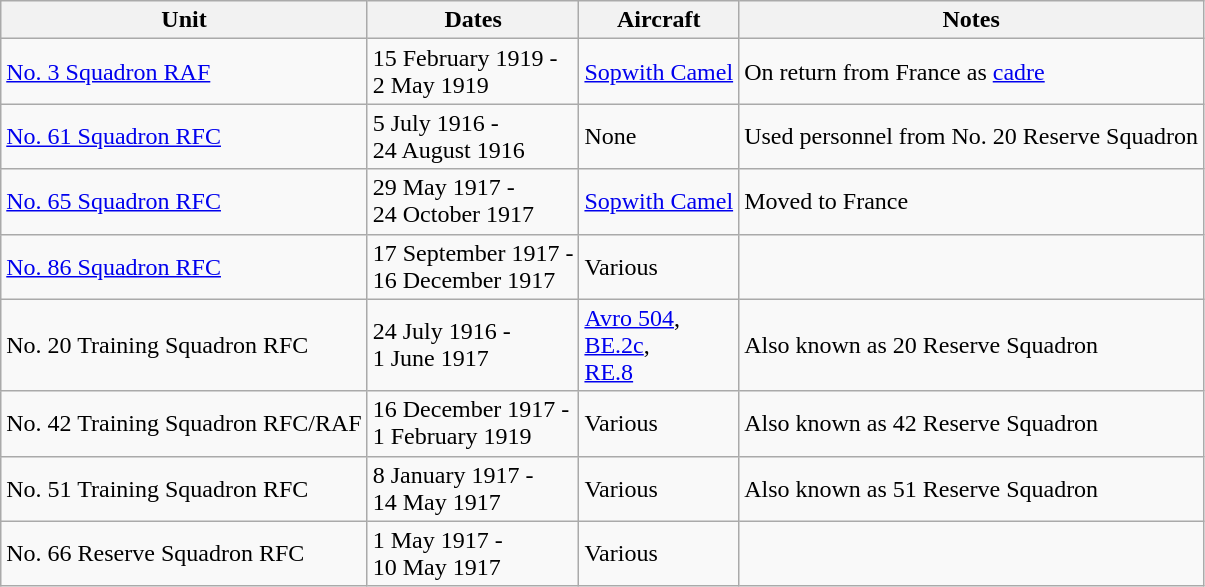<table class="wikitable">
<tr>
<th>Unit</th>
<th>Dates</th>
<th>Aircraft</th>
<th>Notes</th>
</tr>
<tr>
<td><a href='#'>No. 3 Squadron RAF</a></td>
<td>15 February 1919 -<br>2 May 1919</td>
<td><a href='#'>Sopwith Camel</a></td>
<td>On return from France as <a href='#'>cadre</a></td>
</tr>
<tr>
<td><a href='#'>No. 61 Squadron RFC</a></td>
<td>5 July 1916 -<br>24 August 1916</td>
<td>None</td>
<td>Used personnel from No. 20 Reserve Squadron</td>
</tr>
<tr>
<td><a href='#'>No. 65 Squadron RFC</a></td>
<td>29 May 1917 -<br>24 October 1917</td>
<td><a href='#'>Sopwith Camel</a></td>
<td>Moved to France</td>
</tr>
<tr>
<td><a href='#'>No. 86 Squadron RFC</a></td>
<td>17 September 1917 -<br>16 December 1917</td>
<td>Various</td>
<td></td>
</tr>
<tr>
<td>No. 20 Training Squadron RFC</td>
<td>24 July 1916 -<br>1 June 1917</td>
<td><a href='#'>Avro 504</a>,<br><a href='#'>BE.2c</a>,<br><a href='#'>RE.8</a></td>
<td>Also known as 20 Reserve Squadron</td>
</tr>
<tr>
<td>No. 42 Training Squadron RFC/RAF</td>
<td>16 December 1917 -<br>1 February 1919</td>
<td>Various</td>
<td>Also known as 42 Reserve Squadron</td>
</tr>
<tr>
<td>No. 51 Training Squadron RFC</td>
<td>8 January 1917 -<br>14 May 1917</td>
<td>Various</td>
<td>Also known as 51 Reserve Squadron</td>
</tr>
<tr>
<td>No. 66 Reserve Squadron RFC</td>
<td>1 May 1917 -<br>10 May 1917</td>
<td>Various</td>
<td></td>
</tr>
</table>
